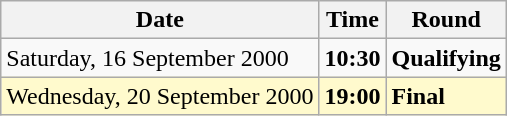<table class="wikitable">
<tr>
<th>Date</th>
<th>Time</th>
<th>Round</th>
</tr>
<tr>
<td>Saturday, 16 September 2000</td>
<td><strong>10:30</strong></td>
<td><strong>Qualifying</strong></td>
</tr>
<tr style=background:lemonchiffon>
<td>Wednesday, 20 September 2000</td>
<td><strong>19:00</strong></td>
<td><strong>Final</strong></td>
</tr>
</table>
